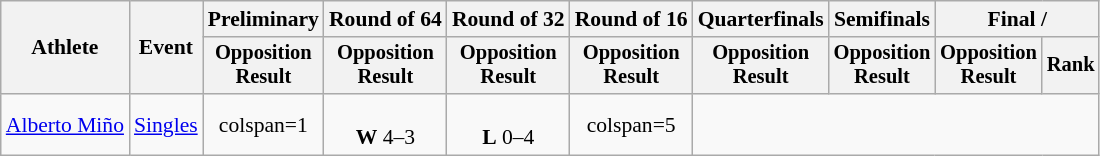<table class=wikitable style=font-size:90%;text-align:center>
<tr>
<th rowspan=2>Athlete</th>
<th rowspan=2>Event</th>
<th>Preliminary</th>
<th>Round of 64</th>
<th>Round of 32</th>
<th>Round of 16</th>
<th>Quarterfinals</th>
<th>Semifinals</th>
<th colspan=2>Final / </th>
</tr>
<tr style=font-size:95%>
<th>Opposition<br>Result</th>
<th>Opposition<br>Result</th>
<th>Opposition<br>Result</th>
<th>Opposition<br>Result</th>
<th>Opposition<br>Result</th>
<th>Opposition<br>Result</th>
<th>Opposition<br>Result</th>
<th>Rank</th>
</tr>
<tr>
<td align=left><a href='#'>Alberto Miño</a></td>
<td align=left><a href='#'>Singles</a></td>
<td>colspan=1 </td>
<td><br><strong>W</strong> 4–3</td>
<td><br><strong>L</strong> 0–4</td>
<td>colspan=5 </td>
</tr>
</table>
